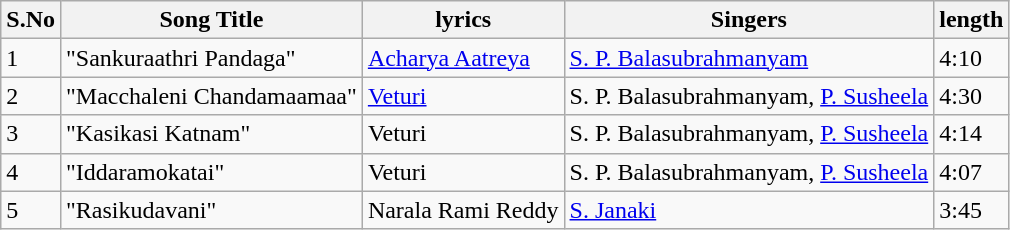<table class="wikitable">
<tr>
<th>S.No</th>
<th>Song Title</th>
<th>lyrics</th>
<th>Singers</th>
<th>length</th>
</tr>
<tr>
<td>1</td>
<td>"Sankuraathri Pandaga"</td>
<td><a href='#'>Acharya Aatreya</a></td>
<td><a href='#'>S. P. Balasubrahmanyam</a></td>
<td>4:10</td>
</tr>
<tr>
<td>2</td>
<td>"Macchaleni Chandamaamaa"</td>
<td><a href='#'>Veturi</a></td>
<td>S. P. Balasubrahmanyam, <a href='#'>P. Susheela</a></td>
<td>4:30</td>
</tr>
<tr>
<td>3</td>
<td>"Kasikasi Katnam"</td>
<td>Veturi</td>
<td>S. P. Balasubrahmanyam, <a href='#'>P. Susheela</a></td>
<td>4:14</td>
</tr>
<tr>
<td>4</td>
<td>"Iddaramokatai"</td>
<td>Veturi</td>
<td>S. P. Balasubrahmanyam, <a href='#'>P. Susheela</a></td>
<td>4:07</td>
</tr>
<tr>
<td>5</td>
<td>"Rasikudavani"</td>
<td>Narala Rami Reddy</td>
<td><a href='#'>S. Janaki</a></td>
<td>3:45</td>
</tr>
</table>
